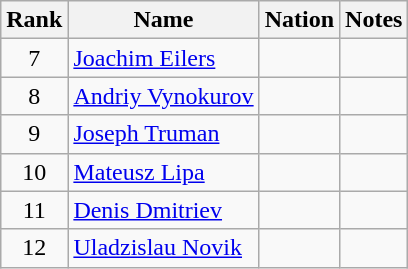<table class="wikitable sortable" style="text-align:center">
<tr>
<th>Rank</th>
<th>Name</th>
<th>Nation</th>
<th>Notes</th>
</tr>
<tr>
<td>7</td>
<td align=left><a href='#'>Joachim Eilers</a></td>
<td align=left></td>
<td></td>
</tr>
<tr>
<td>8</td>
<td align=left><a href='#'>Andriy Vynokurov</a></td>
<td align=left></td>
<td></td>
</tr>
<tr>
<td>9</td>
<td align=left><a href='#'>Joseph Truman</a></td>
<td align=left></td>
<td></td>
</tr>
<tr>
<td>10</td>
<td align=left><a href='#'>Mateusz Lipa</a></td>
<td align=left></td>
<td></td>
</tr>
<tr>
<td>11</td>
<td align=left><a href='#'>Denis Dmitriev</a></td>
<td align=left></td>
<td></td>
</tr>
<tr>
<td>12</td>
<td align=left><a href='#'>Uladzislau Novik</a></td>
<td align=left></td>
<td></td>
</tr>
</table>
